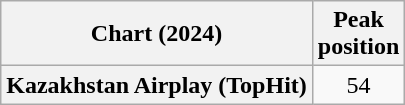<table class="wikitable plainrowheaders" style="text-align:center">
<tr>
<th scope="col">Chart (2024)</th>
<th scope="col">Peak<br>position</th>
</tr>
<tr>
<th scope="row">Kazakhstan Airplay (TopHit)</th>
<td>54</td>
</tr>
</table>
